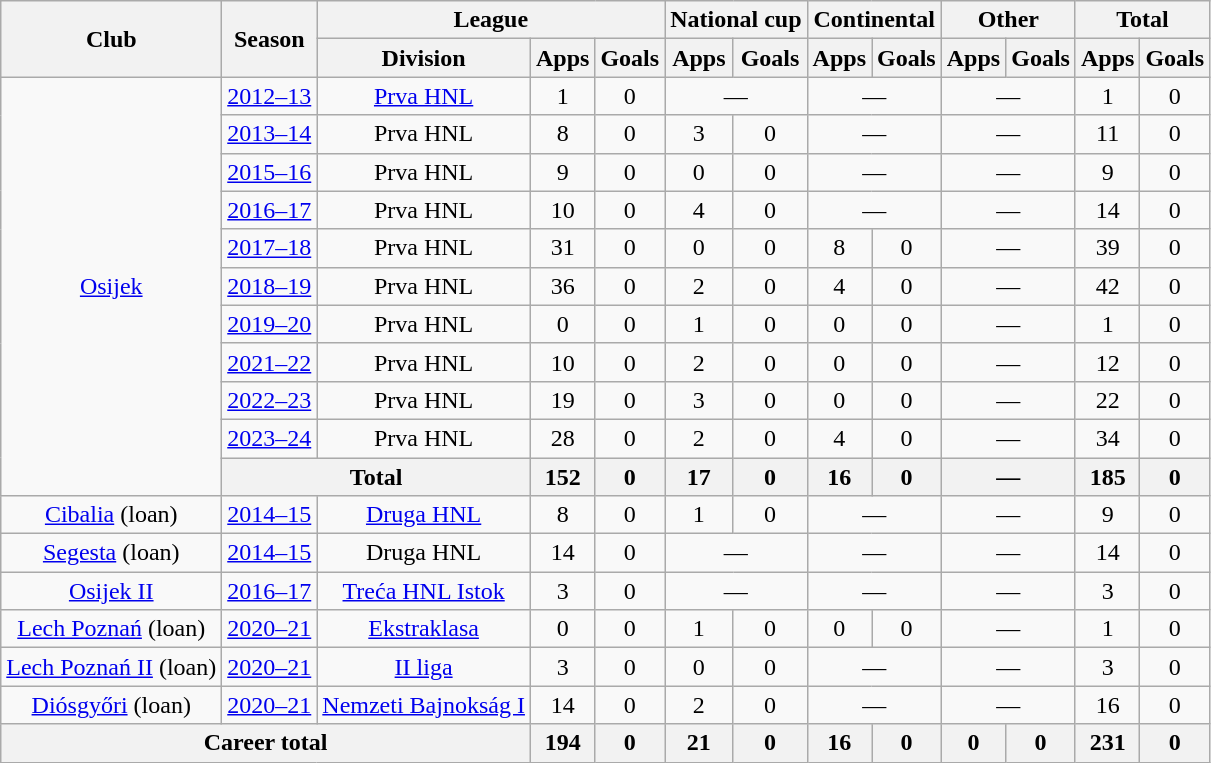<table class="wikitable" style="text-align: center;">
<tr>
<th rowspan="2">Club</th>
<th rowspan="2">Season</th>
<th colspan="3">League</th>
<th colspan="2">National cup</th>
<th colspan="2">Continental</th>
<th colspan="2">Other</th>
<th colspan="2">Total</th>
</tr>
<tr>
<th>Division</th>
<th>Apps</th>
<th>Goals</th>
<th>Apps</th>
<th>Goals</th>
<th>Apps</th>
<th>Goals</th>
<th>Apps</th>
<th>Goals</th>
<th>Apps</th>
<th>Goals</th>
</tr>
<tr>
<td rowspan="11"><a href='#'>Osijek</a></td>
<td><a href='#'>2012–13</a></td>
<td><a href='#'>Prva HNL</a></td>
<td>1</td>
<td>0</td>
<td colspan="2">—</td>
<td colspan="2">—</td>
<td colspan="2">—</td>
<td>1</td>
<td>0</td>
</tr>
<tr>
<td><a href='#'>2013–14</a></td>
<td>Prva HNL</td>
<td>8</td>
<td>0</td>
<td>3</td>
<td>0</td>
<td colspan="2">—</td>
<td colspan="2">—</td>
<td>11</td>
<td>0</td>
</tr>
<tr>
<td><a href='#'>2015–16</a></td>
<td>Prva HNL</td>
<td>9</td>
<td>0</td>
<td>0</td>
<td>0</td>
<td colspan="2">—</td>
<td colspan="2">—</td>
<td>9</td>
<td>0</td>
</tr>
<tr>
<td><a href='#'>2016–17</a></td>
<td>Prva HNL</td>
<td>10</td>
<td>0</td>
<td>4</td>
<td>0</td>
<td colspan="2">—</td>
<td colspan="2">—</td>
<td>14</td>
<td>0</td>
</tr>
<tr>
<td><a href='#'>2017–18</a></td>
<td>Prva HNL</td>
<td>31</td>
<td>0</td>
<td>0</td>
<td>0</td>
<td>8</td>
<td>0</td>
<td colspan="2">—</td>
<td>39</td>
<td>0</td>
</tr>
<tr>
<td><a href='#'>2018–19</a></td>
<td>Prva HNL</td>
<td>36</td>
<td>0</td>
<td>2</td>
<td>0</td>
<td>4</td>
<td>0</td>
<td colspan="2">—</td>
<td>42</td>
<td>0</td>
</tr>
<tr>
<td><a href='#'>2019–20</a></td>
<td>Prva HNL</td>
<td>0</td>
<td>0</td>
<td>1</td>
<td>0</td>
<td>0</td>
<td>0</td>
<td colspan="2">—</td>
<td>1</td>
<td>0</td>
</tr>
<tr>
<td><a href='#'>2021–22</a></td>
<td>Prva HNL</td>
<td>10</td>
<td>0</td>
<td>2</td>
<td>0</td>
<td>0</td>
<td>0</td>
<td colspan="2">—</td>
<td>12</td>
<td>0</td>
</tr>
<tr>
<td><a href='#'>2022–23</a></td>
<td>Prva HNL</td>
<td>19</td>
<td>0</td>
<td>3</td>
<td>0</td>
<td>0</td>
<td>0</td>
<td colspan="2">—</td>
<td>22</td>
<td>0</td>
</tr>
<tr>
<td><a href='#'>2023–24</a></td>
<td>Prva HNL</td>
<td>28</td>
<td>0</td>
<td>2</td>
<td>0</td>
<td>4</td>
<td>0</td>
<td colspan="2">—</td>
<td>34</td>
<td>0</td>
</tr>
<tr>
<th colspan="2">Total</th>
<th>152</th>
<th>0</th>
<th>17</th>
<th>0</th>
<th>16</th>
<th>0</th>
<th colspan="2">—</th>
<th>185</th>
<th>0</th>
</tr>
<tr>
<td><a href='#'>Cibalia</a> (loan)</td>
<td><a href='#'>2014–15</a></td>
<td><a href='#'>Druga HNL</a></td>
<td>8</td>
<td>0</td>
<td>1</td>
<td>0</td>
<td colspan="2">—</td>
<td colspan="2">—</td>
<td>9</td>
<td>0</td>
</tr>
<tr>
<td><a href='#'>Segesta</a> (loan)</td>
<td><a href='#'>2014–15</a></td>
<td>Druga HNL</td>
<td>14</td>
<td>0</td>
<td colspan="2">—</td>
<td colspan="2">—</td>
<td colspan="2">—</td>
<td>14</td>
<td>0</td>
</tr>
<tr>
<td><a href='#'>Osijek II</a></td>
<td><a href='#'>2016–17</a></td>
<td><a href='#'>Treća HNL Istok</a></td>
<td>3</td>
<td>0</td>
<td colspan="2">—</td>
<td colspan="2">—</td>
<td colspan="2">—</td>
<td>3</td>
<td>0</td>
</tr>
<tr>
<td><a href='#'>Lech Poznań</a> (loan)</td>
<td><a href='#'>2020–21</a></td>
<td><a href='#'>Ekstraklasa</a></td>
<td>0</td>
<td>0</td>
<td>1</td>
<td>0</td>
<td>0</td>
<td>0</td>
<td colspan="2">—</td>
<td>1</td>
<td>0</td>
</tr>
<tr>
<td><a href='#'>Lech Poznań II</a> (loan)</td>
<td><a href='#'>2020–21</a></td>
<td><a href='#'>II liga</a></td>
<td>3</td>
<td>0</td>
<td>0</td>
<td>0</td>
<td colspan="2">—</td>
<td colspan="2">—</td>
<td>3</td>
<td>0</td>
</tr>
<tr>
<td><a href='#'>Diósgyőri</a> (loan)</td>
<td><a href='#'>2020–21</a></td>
<td><a href='#'>Nemzeti Bajnokság I</a></td>
<td>14</td>
<td>0</td>
<td>2</td>
<td>0</td>
<td colspan="2">—</td>
<td colspan="2">—</td>
<td>16</td>
<td>0</td>
</tr>
<tr>
<th colspan="3">Career total</th>
<th>194</th>
<th>0</th>
<th>21</th>
<th>0</th>
<th>16</th>
<th>0</th>
<th>0</th>
<th>0</th>
<th>231</th>
<th>0</th>
</tr>
</table>
